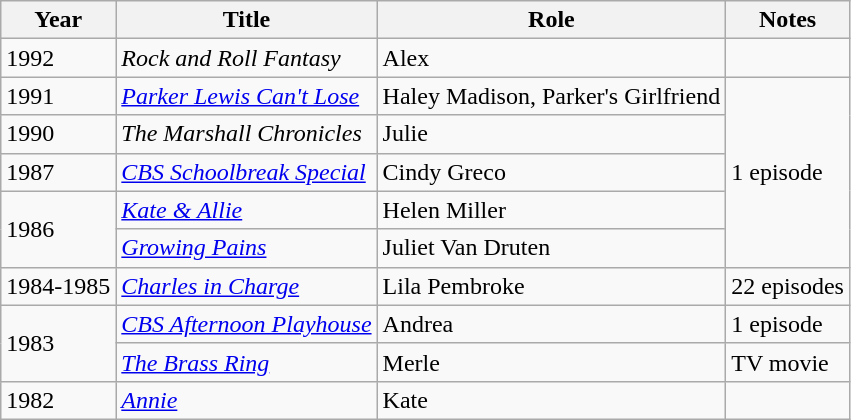<table class="wikitable sortable">
<tr>
<th>Year</th>
<th>Title</th>
<th>Role</th>
<th>Notes</th>
</tr>
<tr>
<td>1992</td>
<td><em>Rock and Roll Fantasy</em></td>
<td>Alex</td>
<td></td>
</tr>
<tr>
<td>1991</td>
<td><em><a href='#'>Parker Lewis Can't Lose</a></em></td>
<td>Haley Madison, Parker's Girlfriend</td>
<td rowspan="5">1 episode</td>
</tr>
<tr>
<td>1990</td>
<td><em>The Marshall Chronicles</em></td>
<td>Julie</td>
</tr>
<tr>
<td>1987</td>
<td><em><a href='#'>CBS Schoolbreak Special</a></em></td>
<td>Cindy Greco</td>
</tr>
<tr>
<td rowspan="2">1986</td>
<td><em><a href='#'>Kate & Allie</a></em></td>
<td>Helen Miller</td>
</tr>
<tr>
<td><em><a href='#'>Growing Pains</a></em></td>
<td>Juliet Van Druten</td>
</tr>
<tr>
<td>1984-1985</td>
<td><em><a href='#'>Charles in Charge</a></em></td>
<td>Lila Pembroke</td>
<td>22 episodes</td>
</tr>
<tr>
<td rowspan="2">1983</td>
<td><em><a href='#'>CBS Afternoon Playhouse</a></em></td>
<td>Andrea</td>
<td>1 episode</td>
</tr>
<tr>
<td><em><a href='#'>The Brass Ring</a></em></td>
<td>Merle</td>
<td>TV movie</td>
</tr>
<tr>
<td>1982</td>
<td><em><a href='#'>Annie</a></em></td>
<td>Kate</td>
<td></td>
</tr>
</table>
